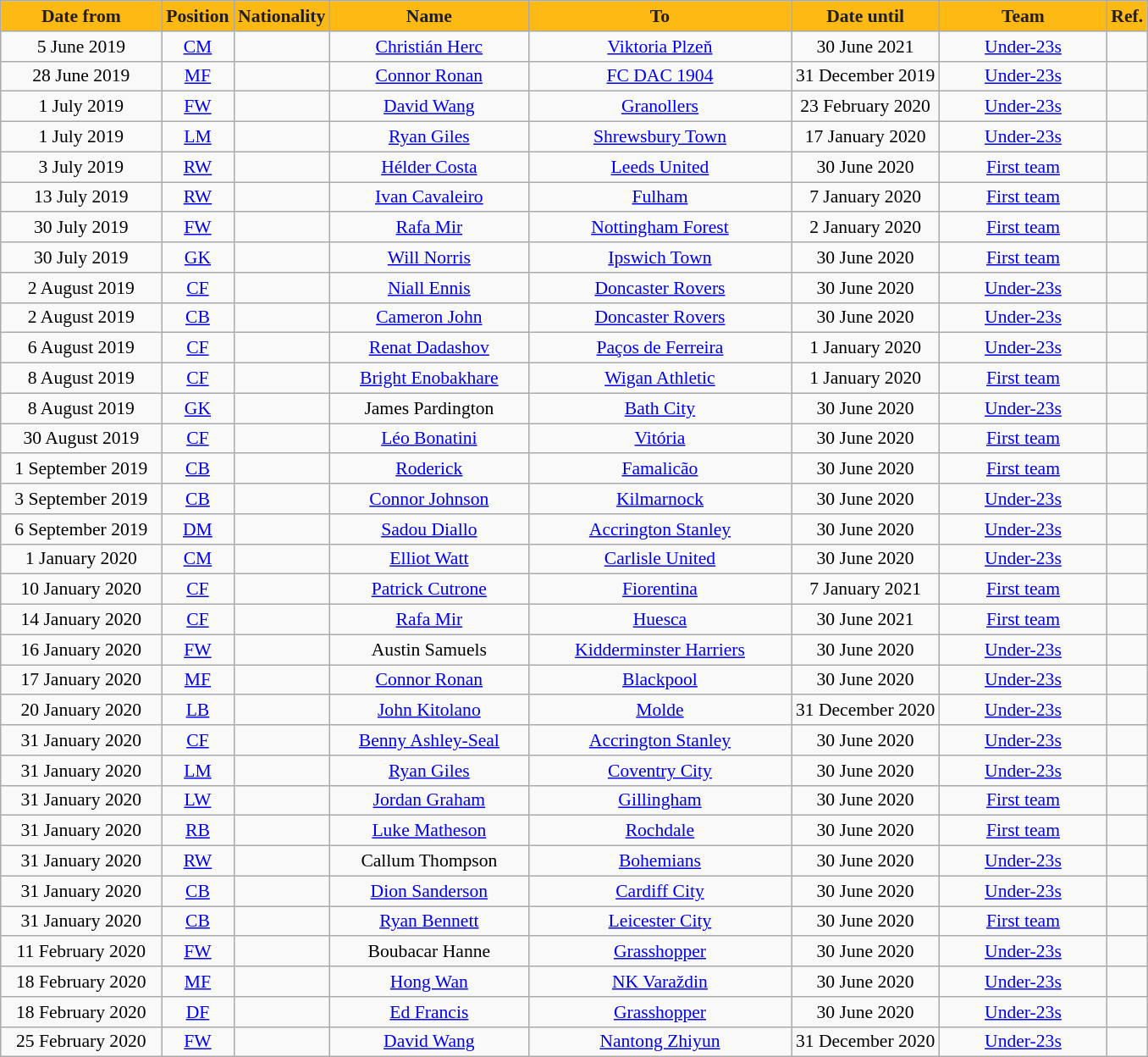<table class="wikitable"  style="text-align:center; font-size:90%; ">
<tr>
<th style="background:#FDB913; color:#231F20; width:120px;">Date from</th>
<th style="background:#FDB913; color:#231F20; width:50px;">Position</th>
<th style="background:#FDB913; color:#231F20; width:50px;">Nationality</th>
<th style="background:#FDB913; color:#231F20; width:150px;">Name</th>
<th style="background:#FDB913; color:#231F20; width:200px;">To</th>
<th style="background:#FDB913; color:#231F20; width:110px;">Date until</th>
<th style="background:#FDB913; color:#231F20; width:125px;">Team</th>
<th style="background:#FDB913; color:#231F20; width:25px;">Ref.</th>
</tr>
<tr>
<td>5 June 2019</td>
<td><a href='#'>CM</a></td>
<td></td>
<td><a href='#'>Christián Herc</a></td>
<td> <a href='#'>Viktoria Plzeň</a></td>
<td>30 June 2021</td>
<td><a href='#'>Under-23s</a></td>
<td></td>
</tr>
<tr>
<td>28 June 2019</td>
<td><a href='#'>MF</a></td>
<td></td>
<td><a href='#'>Connor Ronan</a></td>
<td> <a href='#'>FC DAC 1904</a></td>
<td>31 December 2019</td>
<td><a href='#'>Under-23s</a></td>
<td></td>
</tr>
<tr>
<td>1 July 2019</td>
<td><a href='#'>FW</a></td>
<td></td>
<td><a href='#'>David Wang</a></td>
<td> <a href='#'>Granollers</a></td>
<td>23 February 2020</td>
<td><a href='#'>Under-23s</a></td>
<td></td>
</tr>
<tr>
<td>1 July 2019</td>
<td><a href='#'>LM</a></td>
<td></td>
<td><a href='#'>Ryan Giles</a></td>
<td> <a href='#'>Shrewsbury Town</a></td>
<td>17 January 2020</td>
<td><a href='#'>Under-23s</a></td>
<td></td>
</tr>
<tr>
<td>3 July 2019</td>
<td><a href='#'>RW</a></td>
<td></td>
<td><a href='#'>Hélder Costa</a></td>
<td> <a href='#'>Leeds United</a></td>
<td>30 June 2020</td>
<td><a href='#'>First team</a></td>
<td></td>
</tr>
<tr>
<td>13 July 2019</td>
<td><a href='#'>RW</a></td>
<td></td>
<td><a href='#'>Ivan Cavaleiro</a></td>
<td> <a href='#'>Fulham</a></td>
<td>7 January 2020</td>
<td><a href='#'>First team</a></td>
<td></td>
</tr>
<tr>
<td>30 July 2019</td>
<td><a href='#'>FW</a></td>
<td></td>
<td><a href='#'>Rafa Mir</a></td>
<td> <a href='#'>Nottingham Forest</a></td>
<td>2 January 2020</td>
<td><a href='#'>First team</a></td>
<td></td>
</tr>
<tr>
<td>30 July 2019</td>
<td><a href='#'>GK</a></td>
<td></td>
<td><a href='#'>Will Norris</a></td>
<td> <a href='#'>Ipswich Town</a></td>
<td>30 June 2020</td>
<td><a href='#'>First team</a></td>
<td></td>
</tr>
<tr>
<td>2 August 2019</td>
<td><a href='#'>CF</a></td>
<td></td>
<td><a href='#'>Niall Ennis</a></td>
<td> <a href='#'>Doncaster Rovers</a></td>
<td>30 June 2020</td>
<td><a href='#'>Under-23s</a></td>
<td></td>
</tr>
<tr>
<td>2 August 2019</td>
<td><a href='#'>CB</a></td>
<td></td>
<td><a href='#'>Cameron John</a></td>
<td> <a href='#'>Doncaster Rovers</a></td>
<td>30 June 2020</td>
<td><a href='#'>Under-23s</a></td>
<td></td>
</tr>
<tr>
<td>6 August 2019</td>
<td><a href='#'>CF</a></td>
<td></td>
<td><a href='#'>Renat Dadashov</a></td>
<td> <a href='#'>Paços de Ferreira</a></td>
<td>1 January 2020</td>
<td><a href='#'>Under-23s</a></td>
<td></td>
</tr>
<tr>
<td>8 August 2019</td>
<td><a href='#'>CF</a></td>
<td></td>
<td><a href='#'>Bright Enobakhare</a></td>
<td> <a href='#'>Wigan Athletic</a></td>
<td>1 January 2020</td>
<td><a href='#'>First team</a></td>
<td></td>
</tr>
<tr>
<td>8 August 2019</td>
<td><a href='#'>GK</a></td>
<td></td>
<td>James Pardington</td>
<td> <a href='#'>Bath City</a></td>
<td>30 June 2020</td>
<td><a href='#'>Under-23s</a></td>
<td></td>
</tr>
<tr>
<td>30 August 2019</td>
<td><a href='#'>CF</a></td>
<td></td>
<td><a href='#'>Léo Bonatini</a></td>
<td> <a href='#'>Vitória</a></td>
<td>30 June 2020</td>
<td><a href='#'>First team</a></td>
<td></td>
</tr>
<tr>
<td>1 September 2019</td>
<td><a href='#'>CB</a></td>
<td></td>
<td><a href='#'>Roderick</a></td>
<td> <a href='#'>Famalicão</a></td>
<td>30 June 2020</td>
<td><a href='#'>First team</a></td>
<td></td>
</tr>
<tr>
<td>3 September 2019</td>
<td><a href='#'>CB</a></td>
<td></td>
<td><a href='#'>Connor Johnson</a></td>
<td> <a href='#'>Kilmarnock</a></td>
<td>30 June 2020</td>
<td><a href='#'>Under-23s</a></td>
<td></td>
</tr>
<tr>
<td>6 September 2019</td>
<td><a href='#'>DM</a></td>
<td></td>
<td><a href='#'>Sadou Diallo</a></td>
<td> <a href='#'>Accrington Stanley</a></td>
<td>30 June 2020</td>
<td><a href='#'>Under-23s</a></td>
<td></td>
</tr>
<tr>
<td>1 January 2020</td>
<td><a href='#'>CM</a></td>
<td></td>
<td><a href='#'>Elliot Watt</a></td>
<td> <a href='#'>Carlisle United</a></td>
<td>30 June 2020</td>
<td><a href='#'>Under-23s</a></td>
<td></td>
</tr>
<tr>
<td>10 January 2020</td>
<td><a href='#'>CF</a></td>
<td></td>
<td><a href='#'>Patrick Cutrone</a></td>
<td> <a href='#'>Fiorentina</a></td>
<td>7 January 2021</td>
<td><a href='#'>First team</a></td>
<td></td>
</tr>
<tr>
<td>14 January 2020</td>
<td><a href='#'>CF</a></td>
<td></td>
<td><a href='#'>Rafa Mir</a></td>
<td> <a href='#'>Huesca</a></td>
<td>30 June 2021</td>
<td><a href='#'>First team</a></td>
<td></td>
</tr>
<tr>
<td>16 January 2020</td>
<td><a href='#'>FW</a></td>
<td></td>
<td>Austin Samuels</td>
<td> <a href='#'>Kidderminster Harriers</a></td>
<td>30 June 2020</td>
<td><a href='#'>Under-23s</a></td>
<td></td>
</tr>
<tr>
<td>17 January 2020</td>
<td><a href='#'>MF</a></td>
<td></td>
<td><a href='#'>Connor Ronan</a></td>
<td> <a href='#'>Blackpool</a></td>
<td>30 June 2020</td>
<td><a href='#'>Under-23s</a></td>
<td></td>
</tr>
<tr>
<td>20 January 2020</td>
<td><a href='#'>LB</a></td>
<td></td>
<td><a href='#'>John Kitolano</a></td>
<td> <a href='#'>Molde</a></td>
<td>31 December 2020</td>
<td><a href='#'>Under-23s</a></td>
<td></td>
</tr>
<tr>
<td>31 January 2020</td>
<td><a href='#'>CF</a></td>
<td></td>
<td><a href='#'>Benny Ashley-Seal</a></td>
<td> <a href='#'>Accrington Stanley</a></td>
<td>30 June 2020</td>
<td><a href='#'>Under-23s</a></td>
<td></td>
</tr>
<tr>
<td>31 January 2020</td>
<td><a href='#'>LM</a></td>
<td></td>
<td><a href='#'>Ryan Giles</a></td>
<td> <a href='#'>Coventry City</a></td>
<td>30 June 2020</td>
<td><a href='#'>Under-23s</a></td>
<td></td>
</tr>
<tr>
<td>31 January 2020</td>
<td><a href='#'>LW</a></td>
<td></td>
<td><a href='#'>Jordan Graham</a></td>
<td> <a href='#'>Gillingham</a></td>
<td>30 June 2020</td>
<td><a href='#'>First team</a></td>
<td></td>
</tr>
<tr>
<td>31 January 2020</td>
<td><a href='#'>RB</a></td>
<td></td>
<td><a href='#'>Luke Matheson</a></td>
<td> <a href='#'>Rochdale</a></td>
<td>30 June 2020</td>
<td><a href='#'>First team</a></td>
<td></td>
</tr>
<tr>
<td>31 January 2020</td>
<td><a href='#'>RW</a></td>
<td></td>
<td>Callum Thompson</td>
<td> <a href='#'>Bohemians</a></td>
<td>30 June 2020</td>
<td><a href='#'>Under-23s</a></td>
<td></td>
</tr>
<tr>
<td>31 January 2020</td>
<td><a href='#'>CB</a></td>
<td></td>
<td><a href='#'>Dion Sanderson</a></td>
<td> <a href='#'>Cardiff City</a></td>
<td>30 June 2020</td>
<td><a href='#'>Under-23s</a></td>
<td></td>
</tr>
<tr>
<td>31 January 2020</td>
<td><a href='#'>CB</a></td>
<td></td>
<td><a href='#'>Ryan Bennett</a></td>
<td> <a href='#'>Leicester City</a></td>
<td>30 June 2020</td>
<td><a href='#'>First team</a></td>
<td></td>
</tr>
<tr>
<td>11 February 2020</td>
<td><a href='#'>FW</a></td>
<td></td>
<td>Boubacar Hanne</td>
<td> <a href='#'>Grasshopper</a></td>
<td>30 June 2020</td>
<td><a href='#'>Under-23s</a></td>
<td></td>
</tr>
<tr>
<td>18 February 2020</td>
<td><a href='#'>MF</a></td>
<td></td>
<td><a href='#'>Hong Wan</a></td>
<td> <a href='#'>NK Varaždin</a></td>
<td>30 June 2020</td>
<td><a href='#'>Under-23s</a></td>
<td></td>
</tr>
<tr>
<td>18 February 2020</td>
<td><a href='#'>DF</a></td>
<td></td>
<td><a href='#'>Ed Francis</a></td>
<td> <a href='#'>Grasshopper</a></td>
<td>30 June 2020</td>
<td><a href='#'>Under-23s</a></td>
<td></td>
</tr>
<tr>
<td>25 February 2020</td>
<td><a href='#'>FW</a></td>
<td></td>
<td><a href='#'>David Wang</a></td>
<td> <a href='#'>Nantong Zhiyun</a></td>
<td>31 December 2020</td>
<td><a href='#'>Under-23s</a></td>
<td></td>
</tr>
</table>
